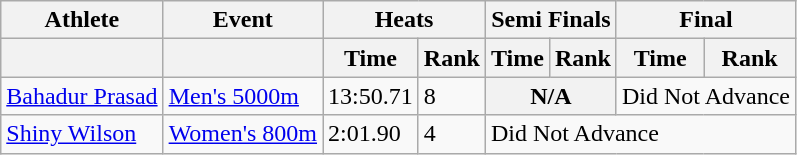<table class="wikitable">
<tr>
<th>Athlete</th>
<th>Event</th>
<th colspan="2">Heats</th>
<th colspan="2">Semi Finals</th>
<th colspan="2">Final</th>
</tr>
<tr>
<th></th>
<th></th>
<th>Time</th>
<th>Rank</th>
<th>Time</th>
<th>Rank</th>
<th>Time</th>
<th>Rank</th>
</tr>
<tr>
<td><a href='#'>Bahadur Prasad</a></td>
<td><a href='#'>Men's 5000m</a></td>
<td>13:50.71</td>
<td>8</td>
<th colspan="2">N/A</th>
<td colspan="2">Did Not Advance</td>
</tr>
<tr>
<td><a href='#'>Shiny Wilson</a></td>
<td><a href='#'>Women's 800m</a></td>
<td>2:01.90</td>
<td>4</td>
<td colspan="4">Did Not Advance</td>
</tr>
</table>
